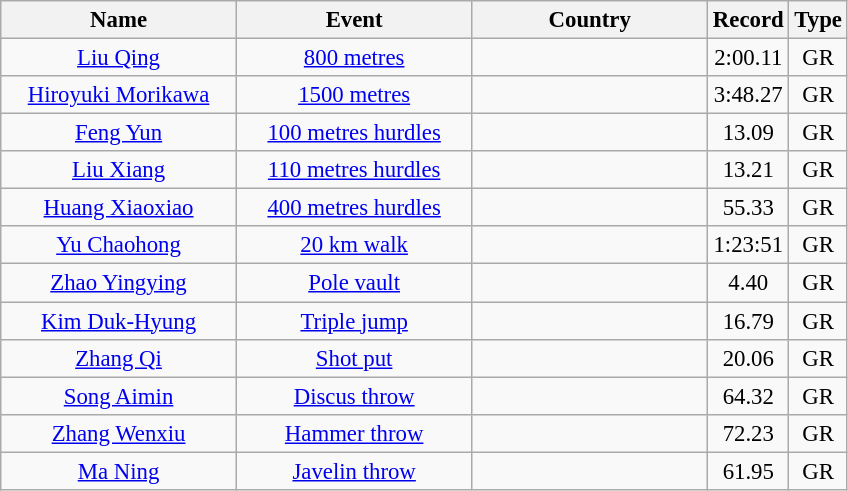<table class="wikitable" style="text-align: center; font-size:95%">
<tr>
<th width="150">Name</th>
<th width="150">Event</th>
<th width="150">Country</th>
<th width="25">Record</th>
<th width="25">Type</th>
</tr>
<tr>
<td><a href='#'>Liu Qing</a></td>
<td><a href='#'>800 metres</a></td>
<td align=left></td>
<td>2:00.11</td>
<td>GR</td>
</tr>
<tr>
<td><a href='#'>Hiroyuki Morikawa</a></td>
<td><a href='#'>1500 metres</a></td>
<td align=left></td>
<td>3:48.27</td>
<td>GR</td>
</tr>
<tr>
<td><a href='#'>Feng Yun</a></td>
<td><a href='#'>100 metres hurdles</a></td>
<td align=left></td>
<td>13.09</td>
<td>GR</td>
</tr>
<tr>
<td><a href='#'>Liu Xiang</a></td>
<td><a href='#'>110 metres hurdles</a></td>
<td align=left></td>
<td>13.21</td>
<td>GR</td>
</tr>
<tr>
<td><a href='#'>Huang Xiaoxiao</a></td>
<td><a href='#'>400 metres hurdles</a></td>
<td align=left></td>
<td>55.33</td>
<td>GR</td>
</tr>
<tr>
<td><a href='#'>Yu Chaohong</a></td>
<td><a href='#'>20 km walk</a></td>
<td align=left></td>
<td>1:23:51</td>
<td>GR</td>
</tr>
<tr>
<td><a href='#'>Zhao Yingying</a></td>
<td><a href='#'>Pole vault</a></td>
<td align=left></td>
<td>4.40</td>
<td>GR</td>
</tr>
<tr>
<td><a href='#'>Kim Duk-Hyung</a></td>
<td><a href='#'>Triple jump</a></td>
<td align=left></td>
<td>16.79</td>
<td>GR</td>
</tr>
<tr>
<td><a href='#'>Zhang Qi</a></td>
<td><a href='#'>Shot put</a></td>
<td align=left></td>
<td>20.06</td>
<td>GR</td>
</tr>
<tr>
<td><a href='#'>Song Aimin</a></td>
<td><a href='#'>Discus throw</a></td>
<td align=left></td>
<td>64.32</td>
<td>GR</td>
</tr>
<tr>
<td><a href='#'>Zhang Wenxiu</a></td>
<td><a href='#'>Hammer throw</a></td>
<td align=left></td>
<td>72.23</td>
<td>GR</td>
</tr>
<tr>
<td><a href='#'>Ma Ning</a></td>
<td><a href='#'>Javelin throw</a></td>
<td align=left></td>
<td>61.95</td>
<td>GR</td>
</tr>
</table>
